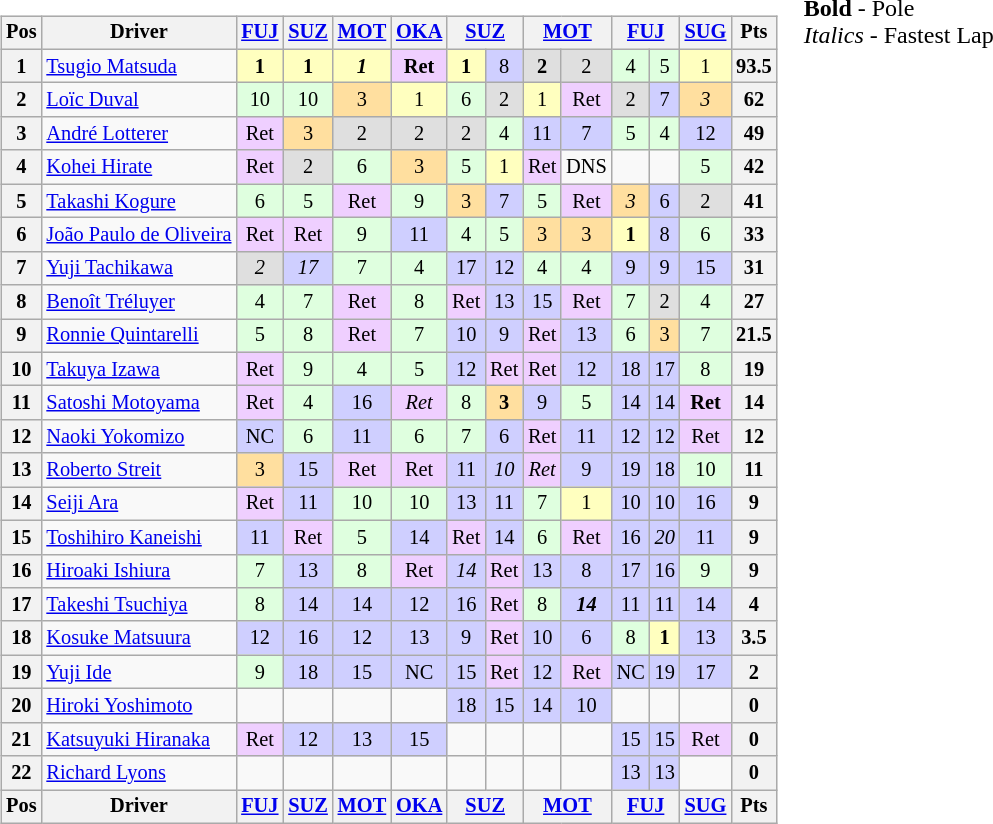<table>
<tr>
<td><br><table class="wikitable" style="font-size: 85%; text-align:center">
<tr valign="top">
<th valign="middle">Pos</th>
<th valign="middle">Driver</th>
<th><a href='#'>FUJ</a></th>
<th><a href='#'>SUZ</a></th>
<th><a href='#'>MOT</a></th>
<th><a href='#'>OKA</a></th>
<th colspan=2><a href='#'>SUZ</a></th>
<th colspan=2><a href='#'>MOT</a></th>
<th colspan=2><a href='#'>FUJ</a></th>
<th><a href='#'>SUG</a></th>
<th valign="middle">Pts</th>
</tr>
<tr>
<th>1</th>
<td align="left"> <a href='#'>Tsugio Matsuda</a></td>
<td style="background:#FFFFBF;"><strong>1</strong></td>
<td style="background:#FFFFBF;"><strong>1</strong></td>
<td style="background:#FFFFBF;"><strong><em>1</em></strong></td>
<td style="background:#EFCFFF;"><strong>Ret</strong></td>
<td style="background:#FFFFBF;"><strong>1</strong></td>
<td style="background:#CFCFFF;">8</td>
<td style="background:#DFDFDF;"><strong>2</strong></td>
<td style="background:#DFDFDF;">2</td>
<td style="background:#DFFFDF;">4</td>
<td style="background:#DFFFDF;">5</td>
<td style="background:#FFFFBF;">1</td>
<th>93.5</th>
</tr>
<tr>
<th>2</th>
<td align="left"> <a href='#'>Loïc Duval</a></td>
<td style="background:#DFFFDF;">10</td>
<td style="background:#DFFFDF;">10</td>
<td style="background:#FFDF9F;">3</td>
<td style="background:#FFFFBF;">1</td>
<td style="background:#DFFFDF;">6</td>
<td style="background:#DFDFDF;">2</td>
<td style="background:#FFFFBF;">1</td>
<td style="background:#EFCFFF;">Ret</td>
<td style="background:#DFDFDF;">2</td>
<td style="background:#CFCFFF;">7</td>
<td style="background:#FFDF9F;"><em>3</em></td>
<th>62</th>
</tr>
<tr>
<th>3</th>
<td align="left"> <a href='#'>André Lotterer</a></td>
<td style="background:#EFCFFF;">Ret</td>
<td style="background:#FFDF9F;">3</td>
<td style="background:#DFDFDF;">2</td>
<td style="background:#DFDFDF;">2</td>
<td style="background:#DFDFDF;">2</td>
<td style="background:#DFFFDF;">4</td>
<td style="background:#CFCFFF;">11</td>
<td style="background:#CFCFFF;">7</td>
<td style="background:#DFFFDF;">5</td>
<td style="background:#DFFFDF;">4</td>
<td style="background:#CFCFFF;">12</td>
<th>49</th>
</tr>
<tr>
<th>4</th>
<td align="left"> <a href='#'>Kohei Hirate</a></td>
<td style="background:#EFCFFF;">Ret</td>
<td style="background:#DFDFDF;">2</td>
<td style="background:#DFFFDF;">6</td>
<td style="background:#FFDF9F;">3</td>
<td style="background:#DFFFDF;">5</td>
<td style="background:#FFFFBF;">1</td>
<td style="background:#EFCFFF;">Ret</td>
<td>DNS</td>
<td></td>
<td></td>
<td style="background:#DFFFDF;">5</td>
<th>42</th>
</tr>
<tr>
<th>5</th>
<td align="left"> <a href='#'>Takashi Kogure</a></td>
<td style="background:#DFFFDF;">6</td>
<td style="background:#DFFFDF;">5</td>
<td style="background:#EFCFFF;">Ret</td>
<td style="background:#DFFFDF;">9</td>
<td style="background:#FFDF9F;">3</td>
<td style="background:#CFCFFF;">7</td>
<td style="background:#DFFFDF;">5</td>
<td style="background:#EFCFFF;">Ret</td>
<td style="background:#FFDF9F;"><em>3</em></td>
<td style="background:#CFCFFF;">6</td>
<td style="background:#DFDFDF;">2</td>
<th>41</th>
</tr>
<tr>
<th>6</th>
<td align="left"> <a href='#'>João Paulo de Oliveira</a></td>
<td style="background:#EFCFFF;">Ret</td>
<td style="background:#EFCFFF;">Ret</td>
<td style="background:#DFFFDF;">9</td>
<td style="background:#CFCFFF;">11</td>
<td style="background:#DFFFDF;">4</td>
<td style="background:#DFFFDF;">5</td>
<td style="background:#FFDF9F;">3</td>
<td style="background:#FFDF9F;">3</td>
<td style="background:#FFFFBF;"><strong>1</strong></td>
<td style="background:#CFCFFF;">8</td>
<td style="background:#DFFFDF;">6</td>
<th>33</th>
</tr>
<tr>
<th>7</th>
<td align="left"> <a href='#'>Yuji Tachikawa</a></td>
<td style="background:#DFDFDF;"><em>2</em></td>
<td style="background:#CFCFFF;"><em>17</em></td>
<td style="background:#DFFFDF;">7</td>
<td style="background:#DFFFDF;">4</td>
<td style="background:#CFCFFF;">17</td>
<td style="background:#CFCFFF;">12</td>
<td style="background:#DFFFDF;">4</td>
<td style="background:#DFFFDF;">4</td>
<td style="background:#CFCFFF;">9</td>
<td style="background:#CFCFFF;">9</td>
<td style="background:#CFCFFF;">15</td>
<th>31</th>
</tr>
<tr>
<th>8</th>
<td align="left"> <a href='#'>Benoît Tréluyer</a></td>
<td style="background:#DFFFDF;">4</td>
<td style="background:#DFFFDF;">7</td>
<td style="background:#EFCFFF;">Ret</td>
<td style="background:#DFFFDF;">8</td>
<td style="background:#EFCFFF;">Ret</td>
<td style="background:#CFCFFF;">13</td>
<td style="background:#CFCFFF;">15</td>
<td style="background:#EFCFFF;">Ret</td>
<td style="background:#DFFFDF;">7</td>
<td style="background:#DFDFDF;">2</td>
<td style="background:#DFFFDF;">4</td>
<th>27</th>
</tr>
<tr>
<th>9</th>
<td align="left"> <a href='#'>Ronnie Quintarelli</a></td>
<td style="background:#DFFFDF;">5</td>
<td style="background:#DFFFDF;">8</td>
<td style="background:#EFCFFF;">Ret</td>
<td style="background:#DFFFDF;">7</td>
<td style="background:#CFCFFF;">10</td>
<td style="background:#CFCFFF;">9</td>
<td style="background:#EFCFFF;">Ret</td>
<td style="background:#CFCFFF;">13</td>
<td style="background:#DFFFDF;">6</td>
<td style="background:#FFDF9F;">3</td>
<td style="background:#DFFFDF;">7</td>
<th>21.5</th>
</tr>
<tr>
<th>10</th>
<td align="left"> <a href='#'>Takuya Izawa</a></td>
<td style="background:#EFCFFF;">Ret</td>
<td style="background:#DFFFDF;">9</td>
<td style="background:#DFFFDF;">4</td>
<td style="background:#DFFFDF;">5</td>
<td style="background:#CFCFFF;">12</td>
<td style="background:#EFCFFF;">Ret</td>
<td style="background:#EFCFFF;">Ret</td>
<td style="background:#CFCFFF;">12</td>
<td style="background:#CFCFFF;">18</td>
<td style="background:#CFCFFF;">17</td>
<td style="background:#DFFFDF;">8</td>
<th>19</th>
</tr>
<tr>
<th>11</th>
<td align="left"> <a href='#'>Satoshi Motoyama</a></td>
<td style="background:#EFCFFF;">Ret</td>
<td style="background:#DFFFDF;">4</td>
<td style="background:#CFCFFF;">16</td>
<td style="background:#EFCFFF;"><em>Ret</em></td>
<td style="background:#DFFFDF;">8</td>
<td style="background:#FFDF9F;"><strong>3</strong></td>
<td style="background:#CFCFFF;">9</td>
<td style="background:#DFFFDF;">5</td>
<td style="background:#CFCFFF;">14</td>
<td style="background:#CFCFFF;">14</td>
<td style="background:#EFCFFF;"><strong>Ret</strong></td>
<th>14</th>
</tr>
<tr>
<th>12</th>
<td align="left"> <a href='#'>Naoki Yokomizo</a></td>
<td style="background:#CFCFFF;">NC</td>
<td style="background:#DFFFDF;">6</td>
<td style="background:#CFCFFF;">11</td>
<td style="background:#DFFFDF;">6</td>
<td style="background:#DFFFDF;">7</td>
<td style="background:#CFCFFF;">6</td>
<td style="background:#EFCFFF;">Ret</td>
<td style="background:#CFCFFF;">11</td>
<td style="background:#CFCFFF;">12</td>
<td style="background:#CFCFFF;">12</td>
<td style="background:#EFCFFF;">Ret</td>
<th>12</th>
</tr>
<tr>
<th>13</th>
<td align="left"> <a href='#'>Roberto Streit</a></td>
<td style="background:#FFDF9F;">3</td>
<td style="background:#CFCFFF;">15</td>
<td style="background:#EFCFFF;">Ret</td>
<td style="background:#EFCFFF;">Ret</td>
<td style="background:#CFCFFF;">11</td>
<td style="background:#CFCFFF;"><em>10</em></td>
<td style="background:#EFCFFF;"><em>Ret</em></td>
<td style="background:#CFCFFF;">9</td>
<td style="background:#CFCFFF;">19</td>
<td style="background:#CFCFFF;">18</td>
<td style="background:#DFFFDF;">10</td>
<th>11</th>
</tr>
<tr>
<th>14</th>
<td align="left"> <a href='#'>Seiji Ara</a></td>
<td style="background:#EFCFFF;">Ret</td>
<td style="background:#CFCFFF;">11</td>
<td style="background:#DFFFDF;">10</td>
<td style="background:#DFFFDF;">10</td>
<td style="background:#CFCFFF;">13</td>
<td style="background:#CFCFFF;">11</td>
<td style="background:#DFFFDF;">7</td>
<td style="background:#FFFFBF;">1</td>
<td style="background:#CFCFFF;">10</td>
<td style="background:#CFCFFF;">10</td>
<td style="background:#CFCFFF;">16</td>
<th>9</th>
</tr>
<tr>
<th>15</th>
<td align="left"> <a href='#'>Toshihiro Kaneishi</a></td>
<td style="background:#CFCFFF;">11</td>
<td style="background:#EFCFFF;">Ret</td>
<td style="background:#DFFFDF;">5</td>
<td style="background:#CFCFFF;">14</td>
<td style="background:#EFCFFF;">Ret</td>
<td style="background:#CFCFFF;">14</td>
<td style="background:#DFFFDF;">6</td>
<td style="background:#EFCFFF;">Ret</td>
<td style="background:#CFCFFF;">16</td>
<td style="background:#CFCFFF;"><em>20</em></td>
<td style="background:#CFCFFF;">11</td>
<th>9</th>
</tr>
<tr>
<th>16</th>
<td align="left"> <a href='#'>Hiroaki Ishiura</a></td>
<td style="background:#DFFFDF;">7</td>
<td style="background:#CFCFFF;">13</td>
<td style="background:#DFFFDF;">8</td>
<td style="background:#EFCFFF;">Ret</td>
<td style="background:#CFCFFF;"><em>14</em></td>
<td style="background:#EFCFFF;">Ret</td>
<td style="background:#CFCFFF;">13</td>
<td style="background:#CFCFFF;">8</td>
<td style="background:#CFCFFF;">17</td>
<td style="background:#CFCFFF;">16</td>
<td style="background:#DFFFDF;">9</td>
<th>9</th>
</tr>
<tr>
<th>17</th>
<td align="left"> <a href='#'>Takeshi Tsuchiya</a></td>
<td style="background:#DFFFDF;">8</td>
<td style="background:#CFCFFF;">14</td>
<td style="background:#CFCFFF;">14</td>
<td style="background:#CFCFFF;">12</td>
<td style="background:#CFCFFF;">16</td>
<td style="background:#EFCFFF;">Ret</td>
<td style="background:#DFFFDF;">8</td>
<td style="background:#CFCFFF;"><strong><em>14</em></strong></td>
<td style="background:#CFCFFF;">11</td>
<td style="background:#CFCFFF;">11</td>
<td style="background:#CFCFFF;">14</td>
<th>4</th>
</tr>
<tr>
<th>18</th>
<td align="left"> <a href='#'>Kosuke Matsuura</a></td>
<td style="background:#CFCFFF;">12</td>
<td style="background:#CFCFFF;">16</td>
<td style="background:#CFCFFF;">12</td>
<td style="background:#CFCFFF;">13</td>
<td style="background:#CFCFFF;">9</td>
<td style="background:#EFCFFF;">Ret</td>
<td style="background:#CFCFFF;">10</td>
<td style="background:#CFCFFF;">6</td>
<td style="background:#DFFFDF;">8</td>
<td style="background:#FFFFBF;"><strong>1</strong></td>
<td style="background:#CFCFFF;">13</td>
<th>3.5</th>
</tr>
<tr>
<th>19</th>
<td align="left"> <a href='#'>Yuji Ide</a></td>
<td style="background:#DFFFDF;">9</td>
<td style="background:#CFCFFF;">18</td>
<td style="background:#CFCFFF;">15</td>
<td style="background:#CFCFFF;">NC</td>
<td style="background:#CFCFFF;">15</td>
<td style="background:#EFCFFF;">Ret</td>
<td style="background:#CFCFFF;">12</td>
<td style="background:#EFCFFF;">Ret</td>
<td style="background:#CFCFFF;">NC</td>
<td style="background:#CFCFFF;">19</td>
<td style="background:#CFCFFF;">17</td>
<th>2</th>
</tr>
<tr>
<th>20</th>
<td align="left"> <a href='#'>Hiroki Yoshimoto</a></td>
<td></td>
<td></td>
<td></td>
<td></td>
<td style="background:#CFCFFF;">18</td>
<td style="background:#CFCFFF;">15</td>
<td style="background:#CFCFFF;">14</td>
<td style="background:#CFCFFF;">10</td>
<td></td>
<td></td>
<td></td>
<th>0</th>
</tr>
<tr>
<th>21</th>
<td align="left"> <a href='#'>Katsuyuki Hiranaka</a></td>
<td style="background:#EFCFFF;">Ret</td>
<td style="background:#CFCFFF;">12</td>
<td style="background:#CFCFFF;">13</td>
<td style="background:#CFCFFF;">15</td>
<td></td>
<td></td>
<td></td>
<td></td>
<td style="background:#CFCFFF;">15</td>
<td style="background:#CFCFFF;">15</td>
<td style="background:#EFCFFF;">Ret</td>
<th>0</th>
</tr>
<tr>
<th>22</th>
<td align="left"> <a href='#'>Richard Lyons</a></td>
<td></td>
<td></td>
<td></td>
<td></td>
<td></td>
<td></td>
<td></td>
<td></td>
<td style="background:#CFCFFF;">13</td>
<td style="background:#CFCFFF;">13</td>
<td></td>
<th>0</th>
</tr>
<tr valign="top">
<th valign="middle">Pos</th>
<th valign="middle">Driver</th>
<th><a href='#'>FUJ</a></th>
<th><a href='#'>SUZ</a></th>
<th><a href='#'>MOT</a></th>
<th><a href='#'>OKA</a></th>
<th colspan=2><a href='#'>SUZ</a></th>
<th colspan=2><a href='#'>MOT</a></th>
<th colspan=2><a href='#'>FUJ</a></th>
<th><a href='#'>SUG</a></th>
<th valign="middle">Pts</th>
</tr>
</table>
</td>
<td valign="top"><br>
<span><strong>Bold</strong> - Pole<br>
<em>Italics</em> - Fastest Lap</span></td>
</tr>
</table>
